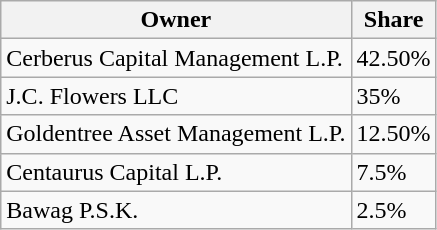<table class="wikitable" border="1">
<tr>
<th>Owner</th>
<th>Share</th>
</tr>
<tr>
<td>Cerberus Capital Management L.P.</td>
<td>42.50%</td>
</tr>
<tr>
<td>J.C. Flowers LLC</td>
<td>35%</td>
</tr>
<tr>
<td>Goldentree Asset Management L.P.</td>
<td>12.50%</td>
</tr>
<tr>
<td>Centaurus Capital L.P.</td>
<td>7.5%</td>
</tr>
<tr>
<td>Bawag P.S.K.</td>
<td>2.5%</td>
</tr>
</table>
